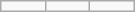<table class="wikitable" style="float:right; margin:0 0 0 5px; width:90px">
<tr>
<td></td>
<td></td>
<td></td>
</tr>
</table>
